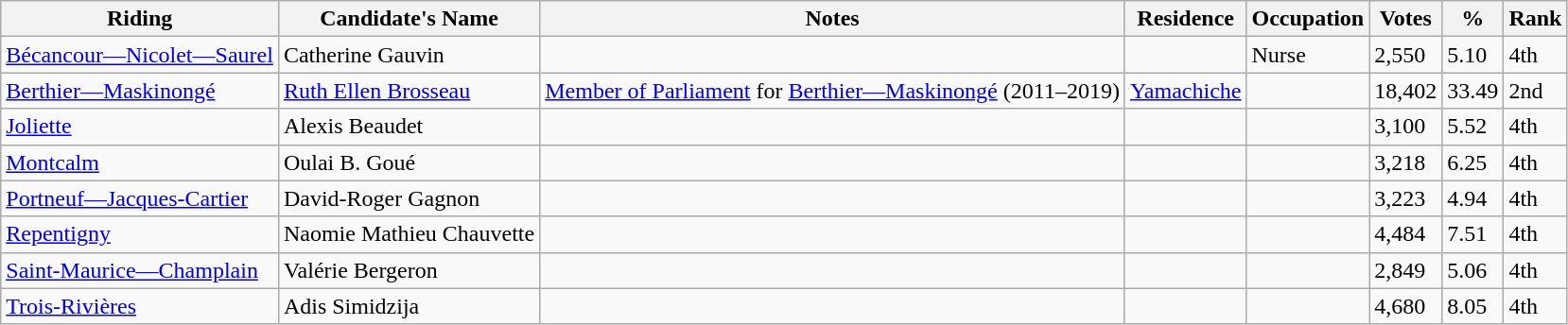<table class="wikitable sortable">
<tr>
<th>Riding<br></th>
<th>Candidate's Name</th>
<th>Notes</th>
<th>Residence</th>
<th>Occupation</th>
<th>Votes</th>
<th>%</th>
<th>Rank</th>
</tr>
<tr>
<td><a href='#'>Bécancour—Nicolet—Saurel</a></td>
<td>Catherine Gauvin</td>
<td></td>
<td></td>
<td>Nurse</td>
<td>2,550</td>
<td>5.10</td>
<td>4th</td>
</tr>
<tr>
<td><a href='#'>Berthier—Maskinongé</a></td>
<td><a href='#'>Ruth Ellen Brosseau</a></td>
<td><a href='#'>Member of Parliament</a> for <a href='#'>Berthier—Maskinongé</a> (2011–2019)</td>
<td><a href='#'>Yamachiche</a></td>
<td></td>
<td>18,402</td>
<td>33.49</td>
<td>2nd</td>
</tr>
<tr>
<td><a href='#'>Joliette</a></td>
<td>Alexis Beaudet</td>
<td></td>
<td></td>
<td></td>
<td>3,100</td>
<td>5.52</td>
<td>4th</td>
</tr>
<tr>
<td><a href='#'>Montcalm</a></td>
<td>Oulai B. Goué</td>
<td></td>
<td></td>
<td></td>
<td>3,218</td>
<td>6.25</td>
<td>4th</td>
</tr>
<tr>
<td><a href='#'>Portneuf—Jacques-Cartier</a></td>
<td>David-Roger Gagnon</td>
<td></td>
<td></td>
<td></td>
<td>3,223</td>
<td>4.94</td>
<td>4th</td>
</tr>
<tr>
<td><a href='#'>Repentigny</a></td>
<td>Naomie Mathieu Chauvette</td>
<td></td>
<td></td>
<td></td>
<td>4,484</td>
<td>7.51</td>
<td>4th</td>
</tr>
<tr>
<td><a href='#'>Saint-Maurice—Champlain</a></td>
<td>Valérie Bergeron</td>
<td></td>
<td></td>
<td></td>
<td>2,849</td>
<td>5.06</td>
<td>4th</td>
</tr>
<tr>
<td><a href='#'>Trois-Rivières</a></td>
<td>Adis Simidzija</td>
<td></td>
<td></td>
<td></td>
<td>4,680</td>
<td>8.05</td>
<td>4th</td>
</tr>
</table>
